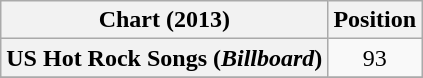<table class="wikitable plainrowheaders sortable">
<tr>
<th>Chart (2013)</th>
<th>Position</th>
</tr>
<tr>
<th scope="row">US Hot Rock Songs (<em>Billboard</em>)</th>
<td style="text-align:center;">93</td>
</tr>
<tr>
</tr>
</table>
